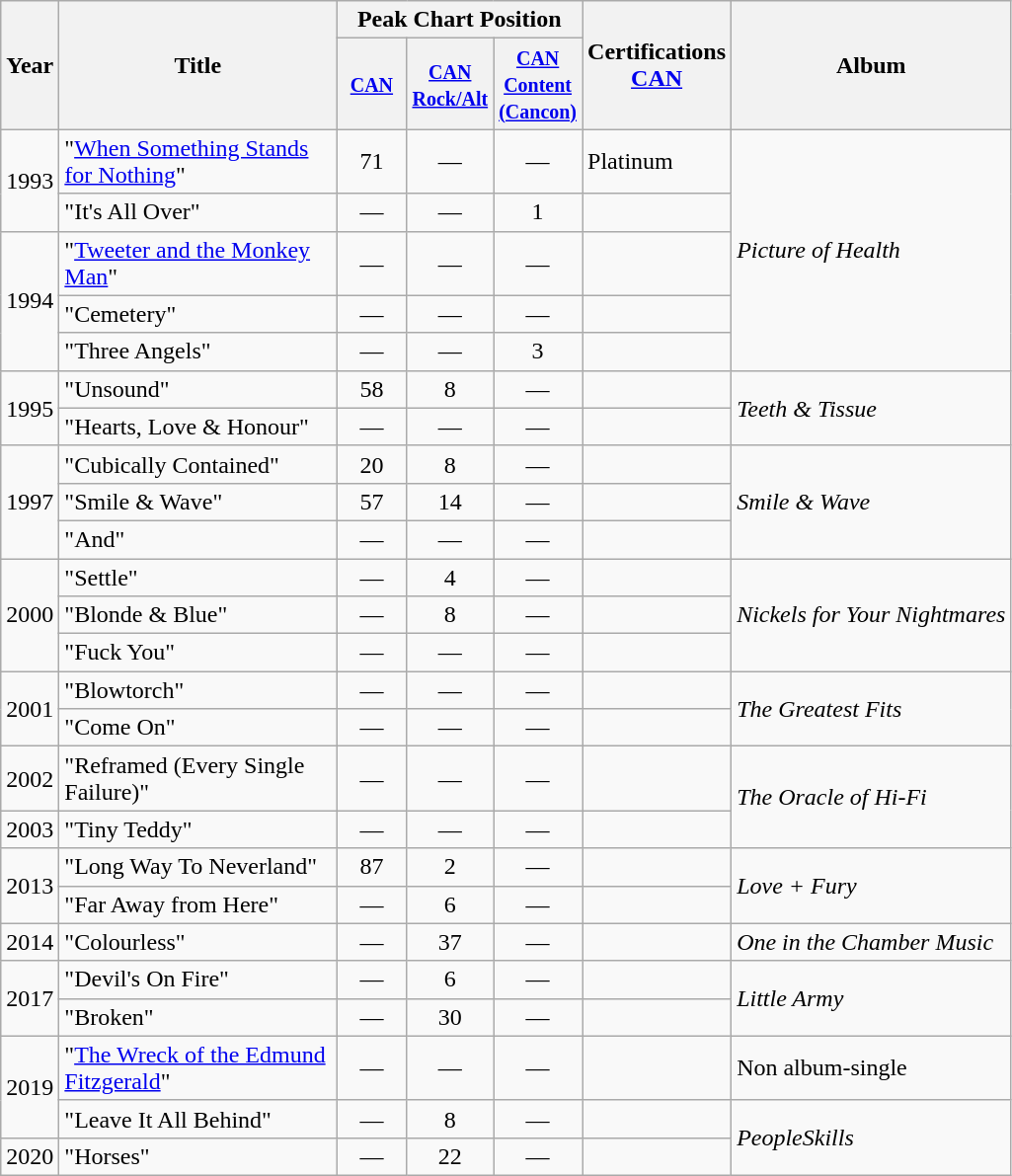<table class="wikitable">
<tr>
<th rowspan="2">Year</th>
<th rowspan="2" width="180">Title</th>
<th colspan="3">Peak Chart Position</th>
<th rowspan="2">Certifications<br><a href='#'>CAN</a></th>
<th rowspan="2">Album</th>
</tr>
<tr>
<th width="40"><small><a href='#'>CAN</a></small><br></th>
<th width="40"><small><a href='#'>CAN <br>Rock/Alt</a></small><br></th>
<th width="40"><small><a href='#'>CAN Content (Cancon)</a></small><br></th>
</tr>
<tr>
<td rowspan=2>1993</td>
<td>"<a href='#'>When Something Stands for Nothing</a>"</td>
<td align="center">71</td>
<td align="center">—</td>
<td align="center">—</td>
<td>Platinum</td>
<td rowspan=5><em>Picture of Health</em></td>
</tr>
<tr>
<td>"It's All Over"</td>
<td align="center">—</td>
<td align="center">—</td>
<td align="center">1</td>
<td></td>
</tr>
<tr>
<td rowspan=3>1994</td>
<td>"<a href='#'>Tweeter and the Monkey Man</a>"</td>
<td align="center">—</td>
<td align="center">—</td>
<td align="center">—</td>
<td></td>
</tr>
<tr>
<td>"Cemetery"</td>
<td align="center">—</td>
<td align="center">—</td>
<td align="center">—</td>
<td></td>
</tr>
<tr>
<td>"Three Angels"</td>
<td align="center">—</td>
<td align="center">—</td>
<td align="center">3</td>
<td></td>
</tr>
<tr>
<td rowspan=2>1995</td>
<td>"Unsound"</td>
<td align="center">58</td>
<td align="center">8</td>
<td align="center">—</td>
<td></td>
<td rowspan=2><em>Teeth & Tissue</em></td>
</tr>
<tr>
<td>"Hearts, Love & Honour"</td>
<td align="center">—</td>
<td align="center">—</td>
<td align="center">—</td>
<td></td>
</tr>
<tr>
<td rowspan=3>1997</td>
<td>"Cubically Contained"</td>
<td align="center">20</td>
<td align="center">8</td>
<td align="center">—</td>
<td></td>
<td rowspan=3><em>Smile & Wave</em></td>
</tr>
<tr>
<td>"Smile & Wave"</td>
<td align="center">57</td>
<td align="center">14</td>
<td align="center">—</td>
<td></td>
</tr>
<tr>
<td>"And"</td>
<td align="center">—</td>
<td align="center">—</td>
<td align="center">—</td>
<td></td>
</tr>
<tr>
<td rowspan=3>2000</td>
<td>"Settle"</td>
<td align="center">—</td>
<td align="center">4</td>
<td align="center">—</td>
<td></td>
<td rowspan=3><em>Nickels for Your Nightmares</em></td>
</tr>
<tr>
<td>"Blonde & Blue"</td>
<td align="center">—</td>
<td align="center">8</td>
<td align="center">—</td>
<td></td>
</tr>
<tr>
<td>"Fuck You"</td>
<td align="center">—</td>
<td align="center">—</td>
<td align="center">—</td>
<td></td>
</tr>
<tr>
<td rowspan=2>2001</td>
<td>"Blowtorch"</td>
<td align="center">—</td>
<td align="center">—</td>
<td align="center">—</td>
<td></td>
<td rowspan=2><em>The Greatest Fits</em></td>
</tr>
<tr>
<td>"Come On"</td>
<td align="center">—</td>
<td align="center">—</td>
<td align="center">—</td>
<td></td>
</tr>
<tr>
<td rowspan=1>2002</td>
<td>"Reframed (Every Single Failure)"</td>
<td align="center">—</td>
<td align="center">—</td>
<td align="center">—</td>
<td></td>
<td rowspan=2><em>The Oracle of Hi-Fi</em></td>
</tr>
<tr>
<td rowspan=1>2003</td>
<td>"Tiny Teddy"</td>
<td align="center">—</td>
<td align="center">—</td>
<td align="center">—</td>
<td></td>
</tr>
<tr>
<td rowspan=2>2013</td>
<td>"Long Way To Neverland"</td>
<td align="center">87</td>
<td align="center">2</td>
<td align="center">—</td>
<td></td>
<td rowspan=2><em>Love + Fury</em></td>
</tr>
<tr>
<td>"Far Away from Here"</td>
<td align="center">—</td>
<td align="center">6</td>
<td align="center">—</td>
<td></td>
</tr>
<tr>
<td>2014</td>
<td>"Colourless"</td>
<td align="center">—</td>
<td align="center">37</td>
<td align="center">—</td>
<td></td>
<td><em>One in the Chamber Music</em></td>
</tr>
<tr>
<td rowspan="2">2017</td>
<td>"Devil's On Fire"</td>
<td align="center">—</td>
<td align="center">6</td>
<td align="center">—</td>
<td></td>
<td rowspan="2"><em>Little Army</em></td>
</tr>
<tr>
<td>"Broken"</td>
<td align="center">—</td>
<td align="center">30</td>
<td align="center">—</td>
<td></td>
</tr>
<tr>
<td rowspan="2">2019</td>
<td>"<a href='#'>The Wreck of the Edmund Fitzgerald</a>"</td>
<td align="center">—</td>
<td align="center">—</td>
<td align="center">—</td>
<td></td>
<td>Non album-single</td>
</tr>
<tr>
<td>"Leave It All Behind"</td>
<td align="center">—</td>
<td align="center">8</td>
<td align="center">—</td>
<td></td>
<td rowspan="2"><em>PeopleSkills</em></td>
</tr>
<tr>
<td rowspan="1">2020</td>
<td>"Horses"</td>
<td align="center">—</td>
<td align="center">22</td>
<td align="center">—</td>
<td></td>
</tr>
</table>
